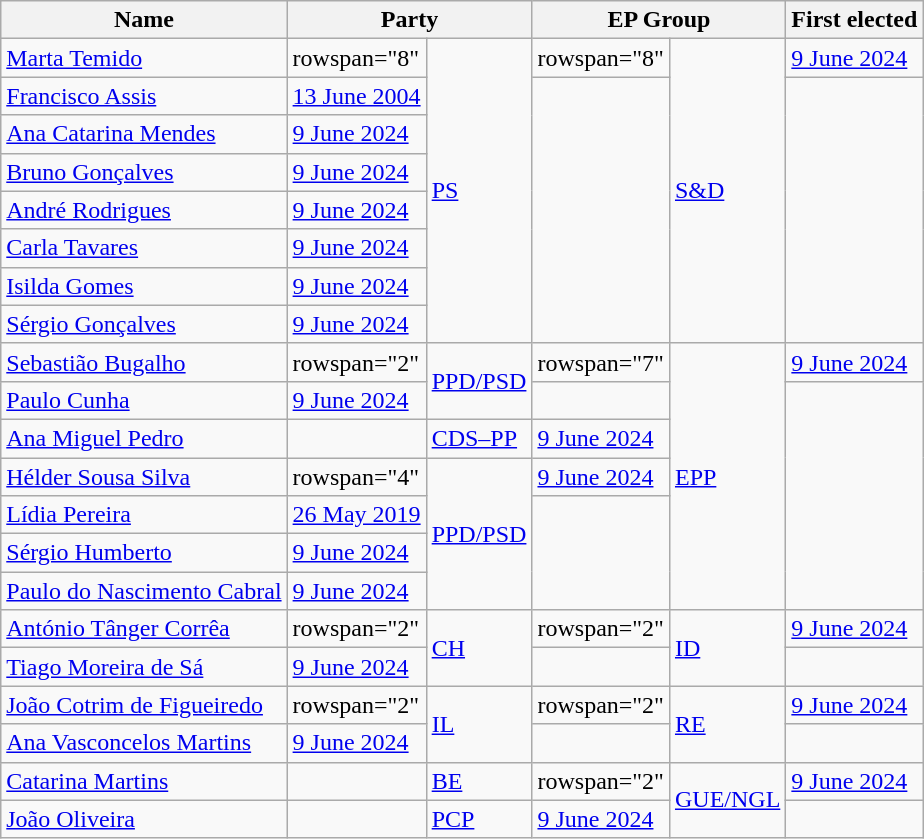<table class="wikitable">
<tr>
<th>Name</th>
<th colspan="2">Party</th>
<th colspan="2">EP Group</th>
<th>First elected</th>
</tr>
<tr>
<td><a href='#'>Marta Temido</a></td>
<td>rowspan="8" </td>
<td rowspan="8"><a href='#'>PS</a></td>
<td>rowspan="8" </td>
<td rowspan="8"><a href='#'>S&D</a></td>
<td><a href='#'>9 June 2024</a></td>
</tr>
<tr>
<td><a href='#'>Francisco Assis</a></td>
<td><a href='#'>13 June 2004</a></td>
</tr>
<tr>
<td><a href='#'>Ana Catarina Mendes</a></td>
<td><a href='#'>9 June 2024</a></td>
</tr>
<tr>
<td><a href='#'>Bruno Gonçalves</a></td>
<td><a href='#'>9 June 2024</a></td>
</tr>
<tr>
<td><a href='#'>André Rodrigues</a></td>
<td><a href='#'>9 June 2024</a></td>
</tr>
<tr>
<td><a href='#'>Carla Tavares</a></td>
<td><a href='#'>9 June 2024</a></td>
</tr>
<tr>
<td><a href='#'>Isilda Gomes</a></td>
<td><a href='#'>9 June 2024</a></td>
</tr>
<tr>
<td><a href='#'>Sérgio Gonçalves</a></td>
<td><a href='#'>9 June 2024</a></td>
</tr>
<tr>
<td><a href='#'>Sebastião Bugalho</a></td>
<td>rowspan="2" </td>
<td rowspan="2"><a href='#'>PPD/PSD</a></td>
<td>rowspan="7" </td>
<td rowspan="7"><a href='#'>EPP</a></td>
<td><a href='#'>9 June 2024</a></td>
</tr>
<tr>
<td><a href='#'>Paulo Cunha</a></td>
<td><a href='#'>9 June 2024</a></td>
</tr>
<tr>
<td><a href='#'>Ana Miguel Pedro</a></td>
<td></td>
<td><a href='#'>CDS–PP</a></td>
<td><a href='#'>9 June 2024</a></td>
</tr>
<tr>
<td><a href='#'>Hélder Sousa Silva</a></td>
<td>rowspan="4" </td>
<td rowspan="4"><a href='#'>PPD/PSD</a></td>
<td><a href='#'>9 June 2024</a></td>
</tr>
<tr>
<td><a href='#'>Lídia Pereira</a></td>
<td><a href='#'>26 May 2019</a></td>
</tr>
<tr>
<td><a href='#'>Sérgio Humberto</a></td>
<td><a href='#'>9 June 2024</a></td>
</tr>
<tr>
<td><a href='#'>Paulo do Nascimento Cabral</a></td>
<td><a href='#'>9 June 2024</a></td>
</tr>
<tr>
<td><a href='#'>António Tânger Corrêa</a></td>
<td>rowspan="2" </td>
<td rowspan="2"><a href='#'>CH</a></td>
<td>rowspan="2" </td>
<td rowspan="2"><a href='#'>ID</a></td>
<td><a href='#'>9 June 2024</a></td>
</tr>
<tr>
<td><a href='#'>Tiago Moreira de Sá</a></td>
<td><a href='#'>9 June 2024</a></td>
</tr>
<tr>
<td><a href='#'>João Cotrim de Figueiredo</a></td>
<td>rowspan="2" </td>
<td rowspan="2"><a href='#'>IL</a></td>
<td>rowspan="2" </td>
<td rowspan="2"><a href='#'>RE</a></td>
<td><a href='#'>9 June 2024</a></td>
</tr>
<tr>
<td><a href='#'>Ana Vasconcelos Martins</a></td>
<td><a href='#'>9 June 2024</a></td>
</tr>
<tr>
<td><a href='#'>Catarina Martins</a></td>
<td></td>
<td><a href='#'>BE</a></td>
<td>rowspan="2" </td>
<td rowspan="2"><a href='#'>GUE/NGL</a></td>
<td><a href='#'>9 June 2024</a></td>
</tr>
<tr>
<td><a href='#'>João Oliveira</a></td>
<td></td>
<td><a href='#'>PCP</a></td>
<td><a href='#'>9 June 2024</a></td>
</tr>
</table>
